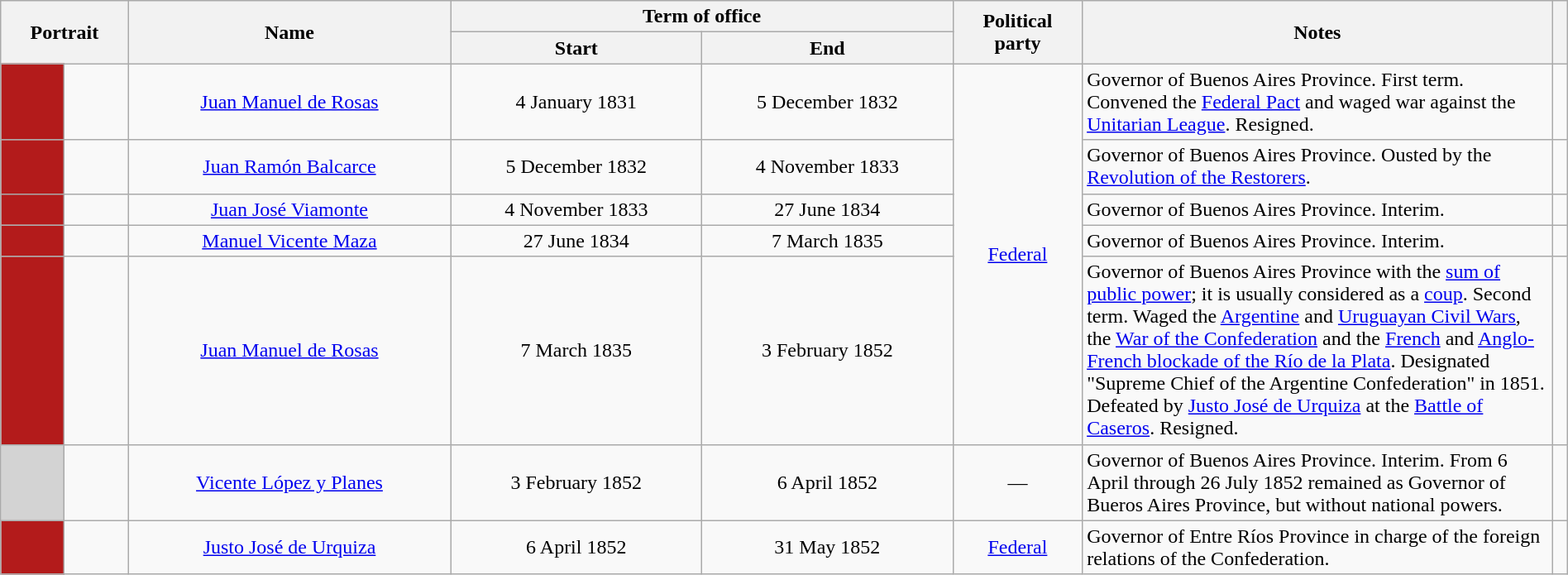<table class="wikitable" width="100%" style="text-align: center;">
<tr>
<th rowspan=2 colspan=2>Portrait</th>
<th rowspan=2>Name<br></th>
<th colspan=2>Term of office</th>
<th rowspan=2>Political<br>party</th>
<th rowspan=2 width=30%>Notes</th>
<th rowspan=2></th>
</tr>
<tr>
<th>Start</th>
<th>End</th>
</tr>
<tr>
<td bgcolor=#B31B1B></td>
<td></td>
<td><a href='#'>Juan Manuel de Rosas</a><br></td>
<td>4 January 1831</td>
<td>5 December 1832</td>
<td rowspan="5"><a href='#'>Federal</a></td>
<td align=left>Governor of Buenos Aires Province. First term. Convened the <a href='#'>Federal Pact</a> and waged war against the <a href='#'>Unitarian League</a>. Resigned.</td>
<td></td>
</tr>
<tr>
<td bgcolor=#B31B1B></td>
<td></td>
<td><a href='#'>Juan Ramón Balcarce</a><br></td>
<td>5 December 1832</td>
<td>4 November 1833</td>
<td align=left>Governor of Buenos Aires Province. Ousted by the <a href='#'>Revolution of the Restorers</a>.</td>
<td></td>
</tr>
<tr>
<td bgcolor=#B31B1B></td>
<td></td>
<td><a href='#'>Juan José Viamonte</a><br></td>
<td>4 November 1833</td>
<td>27 June 1834</td>
<td align=left>Governor of Buenos Aires Province. Interim.</td>
<td></td>
</tr>
<tr>
<td bgcolor=#B31B1B></td>
<td></td>
<td><a href='#'>Manuel Vicente Maza</a><br></td>
<td>27 June 1834</td>
<td>7 March 1835</td>
<td align=left>Governor of Buenos Aires Province. Interim.</td>
<td></td>
</tr>
<tr>
<td bgcolor=#B31B1B></td>
<td></td>
<td><a href='#'>Juan Manuel de Rosas</a><br></td>
<td>7 March 1835</td>
<td>3 February 1852</td>
<td align=left>Governor of Buenos Aires Province with the <a href='#'>sum of public power</a>; it is usually considered as a <a href='#'>coup</a>. Second term. Waged the <a href='#'>Argentine</a> and <a href='#'>Uruguayan Civil Wars</a>, the <a href='#'>War of the Confederation</a> and the <a href='#'>French</a> and <a href='#'>Anglo-French blockade of the Río de la Plata</a>. Designated "Supreme Chief of the Argentine Confederation" in 1851. Defeated by <a href='#'>Justo José de Urquiza</a> at the <a href='#'>Battle of Caseros</a>. Resigned.</td>
<td></td>
</tr>
<tr>
<td bgcolor=Lightgrey></td>
<td></td>
<td><a href='#'>Vicente López y Planes</a><br></td>
<td>3 February 1852</td>
<td>6 April 1852</td>
<td>—</td>
<td align=left>Governor of Buenos Aires Province. Interim. From 6 April through 26 July 1852 remained as Governor of Bueros Aires Province, but without national powers.</td>
<td></td>
</tr>
<tr>
<td bgcolor=#B31B1B></td>
<td></td>
<td><a href='#'>Justo José de Urquiza</a><br></td>
<td>6 April 1852</td>
<td>31 May 1852</td>
<td><a href='#'>Federal</a></td>
<td align=left>Governor of Entre Ríos Province in charge of the foreign relations of the Confederation.</td>
<td></td>
</tr>
</table>
